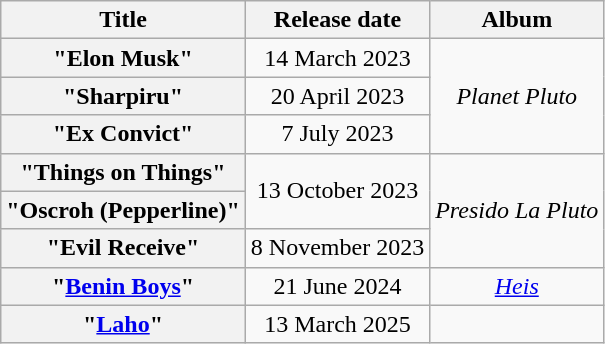<table class="wikitable plainrowheaders" style="text-align:center;">
<tr>
<th scope="col">Title</th>
<th scope="col">Release date</th>
<th scope="col">Album</th>
</tr>
<tr>
<th scope="row">"Elon Musk"</th>
<td>14 March 2023</td>
<td rowspan="3"><em>Planet Pluto</em></td>
</tr>
<tr>
<th scope="row">"Sharpiru"</th>
<td>20 April 2023</td>
</tr>
<tr>
<th scope="row">"Ex Convict"</th>
<td>7 July 2023</td>
</tr>
<tr>
<th scope="row">"Things on Things"</th>
<td rowspan="2">13 October 2023</td>
<td rowspan="3"><em>Presido La Pluto</em></td>
</tr>
<tr>
<th scope="row">"Oscroh (Pepperline)"</th>
</tr>
<tr>
<th scope="row">"Evil Receive"</th>
<td>8 November 2023</td>
</tr>
<tr>
<th scope="row">"<a href='#'>Benin Boys</a>"</th>
<td>21 June 2024</td>
<td><em><a href='#'>Heis</a></em></td>
</tr>
<tr>
<th scope="row">"<a href='#'>Laho</a>"</th>
<td>13 March 2025</td>
<td></td>
</tr>
</table>
